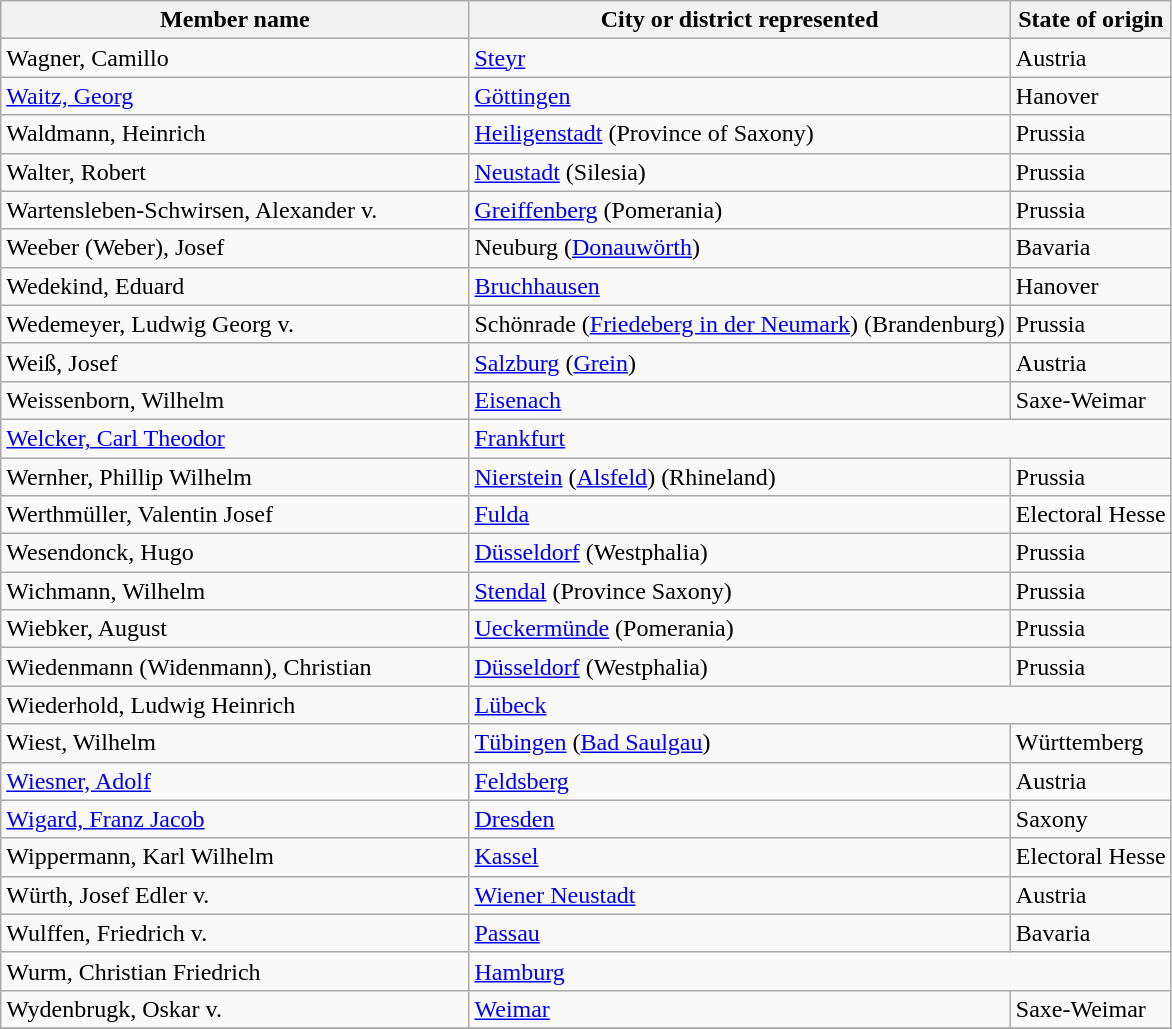<table class="wikitable">
<tr>
<th width="40%">Member name</th>
<th>City or district represented</th>
<th>State of origin</th>
</tr>
<tr>
<td>Wagner, Camillo</td>
<td><a href='#'>Steyr</a></td>
<td>Austria</td>
</tr>
<tr>
<td><a href='#'>Waitz, Georg</a></td>
<td><a href='#'>Göttingen</a></td>
<td>Hanover</td>
</tr>
<tr>
<td>Waldmann, Heinrich</td>
<td><a href='#'>Heiligenstadt</a> (Province of Saxony)</td>
<td>Prussia</td>
</tr>
<tr>
<td>Walter, Robert</td>
<td><a href='#'>Neustadt</a> (Silesia)</td>
<td>Prussia</td>
</tr>
<tr>
<td>Wartensleben-Schwirsen, Alexander v.</td>
<td><a href='#'>Greiffenberg</a> (Pomerania)</td>
<td>Prussia</td>
</tr>
<tr>
<td>Weeber (Weber), Josef</td>
<td>Neuburg (<a href='#'>Donauwörth</a>)</td>
<td>Bavaria</td>
</tr>
<tr>
<td>Wedekind, Eduard</td>
<td><a href='#'>Bruchhausen</a></td>
<td>Hanover</td>
</tr>
<tr>
<td>Wedemeyer, Ludwig Georg v.</td>
<td>Schönrade (<a href='#'>Friedeberg in der Neumark</a>) (Brandenburg)</td>
<td>Prussia</td>
</tr>
<tr>
<td>Weiß, Josef</td>
<td><a href='#'>Salzburg</a> (<a href='#'>Grein</a>)</td>
<td>Austria</td>
</tr>
<tr>
<td>Weissenborn, Wilhelm</td>
<td><a href='#'>Eisenach</a></td>
<td>Saxe-Weimar</td>
</tr>
<tr>
<td><a href='#'>Welcker, Carl Theodor</a></td>
<td colspan=2><a href='#'>Frankfurt</a></td>
</tr>
<tr>
<td>Wernher, Phillip Wilhelm</td>
<td><a href='#'>Nierstein</a> (<a href='#'>Alsfeld</a>) (Rhineland)</td>
<td>Prussia</td>
</tr>
<tr>
<td>Werthmüller, Valentin Josef</td>
<td><a href='#'>Fulda</a></td>
<td>Electoral Hesse</td>
</tr>
<tr>
<td>Wesendonck, Hugo</td>
<td><a href='#'>Düsseldorf</a> (Westphalia)</td>
<td>Prussia</td>
</tr>
<tr>
<td>Wichmann, Wilhelm</td>
<td><a href='#'>Stendal</a> (Province Saxony)</td>
<td>Prussia</td>
</tr>
<tr>
<td>Wiebker, August</td>
<td><a href='#'>Ueckermünde</a> (Pomerania)</td>
<td>Prussia</td>
</tr>
<tr>
<td>Wiedenmann (Widenmann), Christian</td>
<td><a href='#'>Düsseldorf</a> (Westphalia)</td>
<td>Prussia</td>
</tr>
<tr>
<td>Wiederhold, Ludwig Heinrich</td>
<td colspan=2><a href='#'>Lübeck</a></td>
</tr>
<tr>
<td>Wiest, Wilhelm</td>
<td><a href='#'>Tübingen</a> (<a href='#'>Bad Saulgau</a>)</td>
<td>Württemberg</td>
</tr>
<tr>
<td><a href='#'>Wiesner, Adolf</a></td>
<td><a href='#'>Feldsberg</a></td>
<td>Austria</td>
</tr>
<tr>
<td><a href='#'>Wigard, Franz Jacob</a></td>
<td><a href='#'>Dresden</a></td>
<td>Saxony</td>
</tr>
<tr>
<td>Wippermann, Karl Wilhelm</td>
<td><a href='#'>Kassel</a></td>
<td>Electoral Hesse</td>
</tr>
<tr>
<td>Würth, Josef Edler v.</td>
<td><a href='#'>Wiener Neustadt</a></td>
<td>Austria</td>
</tr>
<tr>
<td>Wulffen, Friedrich v.</td>
<td><a href='#'>Passau</a></td>
<td>Bavaria</td>
</tr>
<tr>
<td>Wurm, Christian Friedrich</td>
<td colspan=2><a href='#'>Hamburg</a></td>
</tr>
<tr>
<td>Wydenbrugk, Oskar v.</td>
<td><a href='#'>Weimar</a></td>
<td>Saxe-Weimar</td>
</tr>
<tr>
</tr>
</table>
